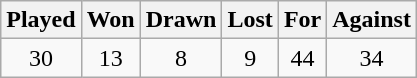<table Class="wikitable">
<tr>
<th>Played</th>
<th>Won</th>
<th>Drawn</th>
<th>Lost</th>
<th>For</th>
<th>Against</th>
</tr>
<tr style="text-align:center;">
<td>30</td>
<td>13</td>
<td>8</td>
<td>9</td>
<td>44</td>
<td>34</td>
</tr>
</table>
